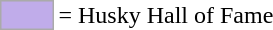<table>
<tr>
<td style="background-color:#C0ACEA; border:1px solid #aaaaaa; width:2em;"></td>
<td>= Husky Hall of Fame</td>
</tr>
</table>
